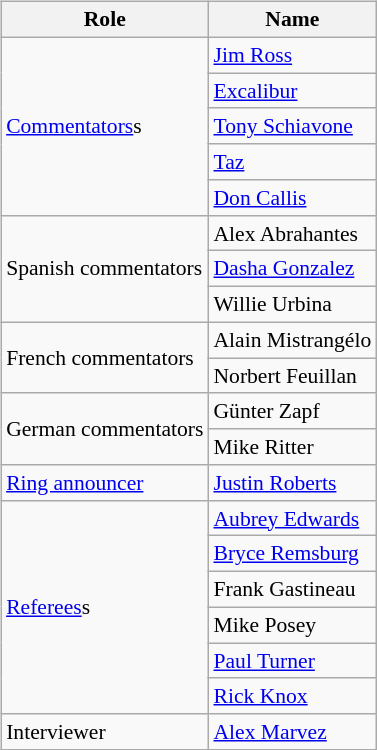<table class=wikitable style="font-size:90%; margin: 0.5em 0 0.5em 1em; float: right; clear: right;">
<tr>
<th>Role</th>
<th>Name</th>
</tr>
<tr>
<td rowspan=5><a href='#'>Commentators</a>s</td>
<td><a href='#'>Jim Ross</a> </td>
</tr>
<tr>
<td><a href='#'>Excalibur</a> </td>
</tr>
<tr>
<td><a href='#'>Tony Schiavone</a> </td>
</tr>
<tr>
<td><a href='#'>Taz</a> </td>
</tr>
<tr>
<td><a href='#'>Don Callis</a> </td>
</tr>
<tr>
<td rowspan=3>Spanish commentators</td>
<td>Alex Abrahantes</td>
</tr>
<tr>
<td><a href='#'>Dasha Gonzalez</a></td>
</tr>
<tr>
<td>Willie Urbina</td>
</tr>
<tr>
<td rowspan=2>French commentators</td>
<td>Alain Mistrangélo</td>
</tr>
<tr>
<td>Norbert Feuillan</td>
</tr>
<tr>
<td rowspan=2>German commentators</td>
<td>Günter Zapf</td>
</tr>
<tr>
<td>Mike Ritter</td>
</tr>
<tr>
<td rowspan=1><a href='#'>Ring announcer</a></td>
<td><a href='#'>Justin Roberts</a></td>
</tr>
<tr>
<td rowspan=6><a href='#'>Referees</a>s</td>
<td><a href='#'>Aubrey Edwards</a></td>
</tr>
<tr>
<td><a href='#'>Bryce Remsburg</a></td>
</tr>
<tr>
<td>Frank Gastineau</td>
</tr>
<tr>
<td>Mike Posey</td>
</tr>
<tr>
<td><a href='#'>Paul Turner</a></td>
</tr>
<tr>
<td><a href='#'>Rick Knox</a></td>
</tr>
<tr>
<td>Interviewer</td>
<td><a href='#'>Alex Marvez</a></td>
</tr>
</table>
